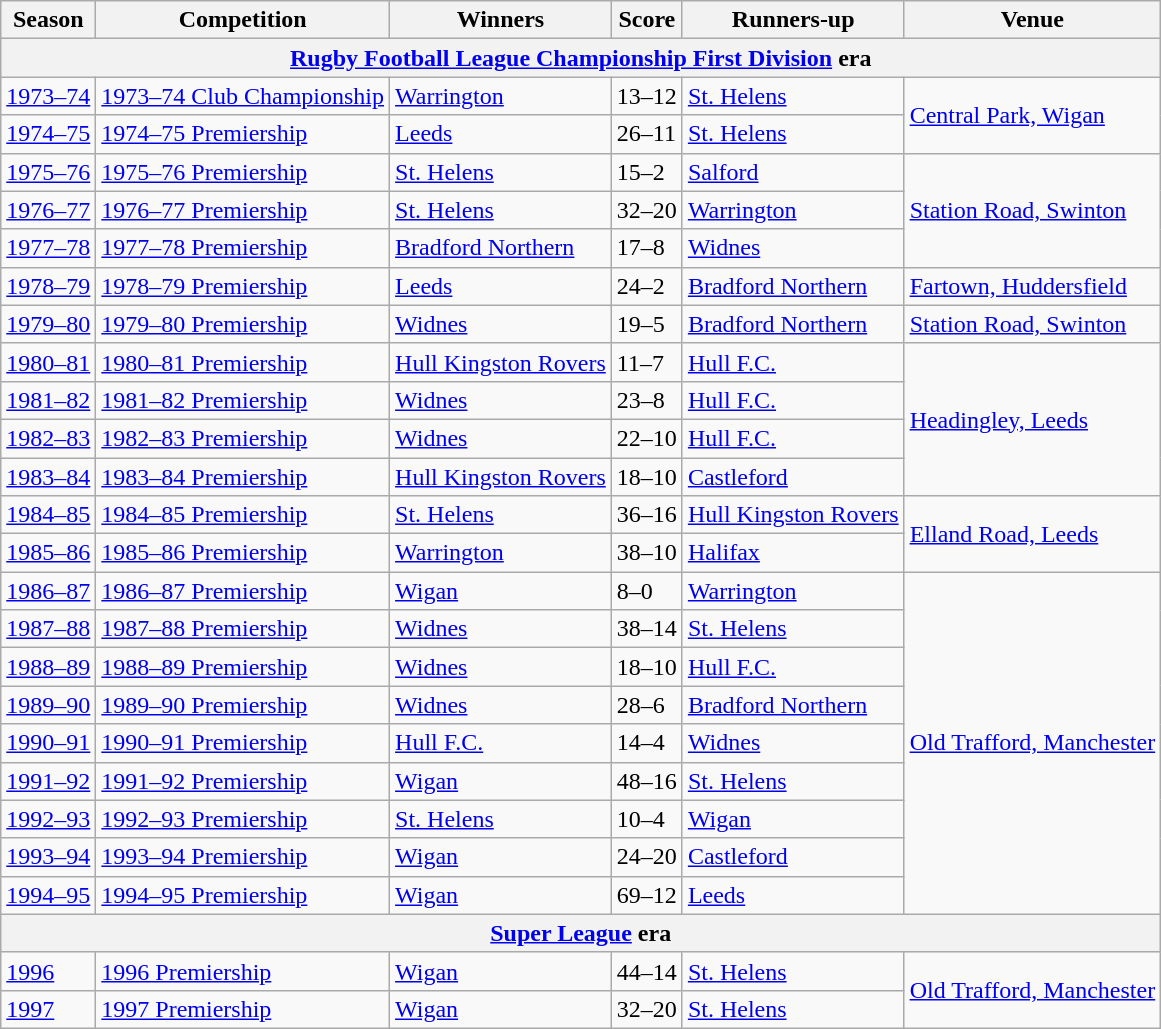<table class="wikitable">
<tr>
<th>Season</th>
<th>Competition</th>
<th>Winners</th>
<th>Score</th>
<th>Runners-up</th>
<th>Venue</th>
</tr>
<tr>
<th colspan="6"><a href='#'>Rugby Football League Championship First Division</a> era</th>
</tr>
<tr>
<td><a href='#'>1973–74</a></td>
<td><a href='#'>1973–74 Club Championship</a></td>
<td>  <a href='#'>Warrington</a></td>
<td>13–12</td>
<td> <a href='#'>St. Helens</a></td>
<td rowspan=2><a href='#'>Central Park, Wigan</a></td>
</tr>
<tr>
<td><a href='#'>1974–75</a></td>
<td><a href='#'>1974–75 Premiership</a></td>
<td> <a href='#'>Leeds</a></td>
<td>26–11</td>
<td> <a href='#'>St. Helens</a></td>
</tr>
<tr>
<td><a href='#'>1975–76</a></td>
<td><a href='#'>1975–76 Premiership</a></td>
<td> <a href='#'>St. Helens</a></td>
<td>15–2</td>
<td> <a href='#'>Salford</a></td>
<td rowspan=3><a href='#'>Station Road, Swinton</a></td>
</tr>
<tr>
<td><a href='#'>1976–77</a></td>
<td><a href='#'>1976–77 Premiership</a></td>
<td> <a href='#'>St. Helens</a></td>
<td>32–20</td>
<td> <a href='#'>Warrington</a></td>
</tr>
<tr>
<td><a href='#'>1977–78</a></td>
<td><a href='#'>1977–78 Premiership</a></td>
<td> <a href='#'>Bradford Northern</a></td>
<td>17–8</td>
<td> <a href='#'>Widnes</a></td>
</tr>
<tr>
<td><a href='#'>1978–79</a></td>
<td><a href='#'>1978–79 Premiership</a></td>
<td> <a href='#'>Leeds</a></td>
<td>24–2</td>
<td> <a href='#'>Bradford Northern</a></td>
<td><a href='#'>Fartown, Huddersfield</a></td>
</tr>
<tr>
<td><a href='#'>1979–80</a></td>
<td><a href='#'>1979–80 Premiership</a></td>
<td>  <a href='#'>Widnes</a></td>
<td>19–5</td>
<td> <a href='#'>Bradford Northern</a></td>
<td><a href='#'>Station Road, Swinton</a></td>
</tr>
<tr>
<td><a href='#'>1980–81</a></td>
<td><a href='#'>1980–81 Premiership</a></td>
<td> <a href='#'>Hull Kingston Rovers</a></td>
<td>11–7</td>
<td> <a href='#'>Hull F.C.</a></td>
<td rowspan=4><a href='#'>Headingley, Leeds</a></td>
</tr>
<tr>
<td><a href='#'>1981–82</a></td>
<td><a href='#'>1981–82 Premiership</a></td>
<td>  <a href='#'>Widnes</a></td>
<td>23–8</td>
<td> <a href='#'>Hull F.C.</a></td>
</tr>
<tr>
<td><a href='#'>1982–83</a></td>
<td><a href='#'>1982–83 Premiership</a></td>
<td>  <a href='#'>Widnes</a></td>
<td>22–10</td>
<td> <a href='#'>Hull F.C.</a></td>
</tr>
<tr>
<td><a href='#'>1983–84</a></td>
<td><a href='#'>1983–84 Premiership</a></td>
<td> <a href='#'>Hull Kingston Rovers</a></td>
<td>18–10</td>
<td> <a href='#'>Castleford</a></td>
</tr>
<tr>
<td><a href='#'>1984–85</a></td>
<td><a href='#'>1984–85 Premiership</a></td>
<td> <a href='#'>St. Helens</a></td>
<td>36–16</td>
<td> <a href='#'>Hull Kingston Rovers</a></td>
<td rowspan=2><a href='#'>Elland Road, Leeds</a></td>
</tr>
<tr>
<td><a href='#'>1985–86</a></td>
<td><a href='#'>1985–86 Premiership</a></td>
<td> <a href='#'>Warrington</a></td>
<td>38–10</td>
<td> <a href='#'>Halifax</a></td>
</tr>
<tr>
<td><a href='#'>1986–87</a></td>
<td><a href='#'>1986–87 Premiership</a></td>
<td> <a href='#'>Wigan</a></td>
<td>8–0</td>
<td> <a href='#'>Warrington</a></td>
<td rowspan="9"><a href='#'>Old Trafford, Manchester</a></td>
</tr>
<tr>
<td><a href='#'>1987–88</a></td>
<td><a href='#'>1987–88 Premiership</a></td>
<td>  <a href='#'>Widnes</a></td>
<td>38–14</td>
<td> <a href='#'>St. Helens</a></td>
</tr>
<tr>
<td><a href='#'>1988–89</a></td>
<td><a href='#'>1988–89 Premiership</a></td>
<td>  <a href='#'>Widnes</a></td>
<td>18–10</td>
<td> <a href='#'>Hull F.C.</a></td>
</tr>
<tr>
<td><a href='#'>1989–90</a></td>
<td><a href='#'>1989–90 Premiership</a></td>
<td>  <a href='#'>Widnes</a></td>
<td>28–6</td>
<td> <a href='#'>Bradford Northern</a></td>
</tr>
<tr>
<td><a href='#'>1990–91</a></td>
<td><a href='#'>1990–91 Premiership</a></td>
<td> <a href='#'>Hull F.C.</a></td>
<td>14–4</td>
<td>  <a href='#'>Widnes</a></td>
</tr>
<tr>
<td><a href='#'>1991–92</a></td>
<td><a href='#'>1991–92 Premiership</a></td>
<td> <a href='#'>Wigan</a></td>
<td>48–16</td>
<td> <a href='#'>St. Helens</a></td>
</tr>
<tr>
<td><a href='#'>1992–93</a></td>
<td><a href='#'>1992–93 Premiership</a></td>
<td> <a href='#'>St. Helens</a></td>
<td>10–4</td>
<td> <a href='#'>Wigan</a></td>
</tr>
<tr>
<td><a href='#'>1993–94</a></td>
<td><a href='#'>1993–94 Premiership</a></td>
<td> <a href='#'>Wigan</a></td>
<td>24–20</td>
<td> <a href='#'>Castleford</a></td>
</tr>
<tr>
<td><a href='#'>1994–95</a></td>
<td><a href='#'>1994–95 Premiership</a></td>
<td> <a href='#'>Wigan</a></td>
<td>69–12</td>
<td> <a href='#'>Leeds</a></td>
</tr>
<tr>
<th colspan="6"><a href='#'>Super League</a> era</th>
</tr>
<tr>
<td><a href='#'>1996</a></td>
<td><a href='#'>1996 Premiership</a></td>
<td> <a href='#'>Wigan</a></td>
<td>44–14</td>
<td> <a href='#'>St. Helens</a></td>
<td rowspan="2"><a href='#'>Old Trafford, Manchester</a></td>
</tr>
<tr>
<td><a href='#'>1997</a></td>
<td><a href='#'>1997 Premiership</a></td>
<td> <a href='#'>Wigan</a></td>
<td>32–20</td>
<td> <a href='#'>St. Helens</a></td>
</tr>
</table>
